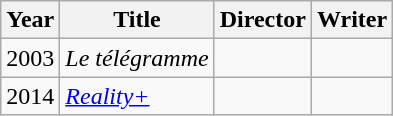<table class="wikitable">
<tr>
<th>Year</th>
<th>Title</th>
<th>Director</th>
<th>Writer</th>
</tr>
<tr>
<td>2003</td>
<td><em>Le télégramme</em></td>
<td></td>
<td></td>
</tr>
<tr>
<td>2014</td>
<td><em><a href='#'>Reality+</a></em></td>
<td></td>
<td></td>
</tr>
</table>
